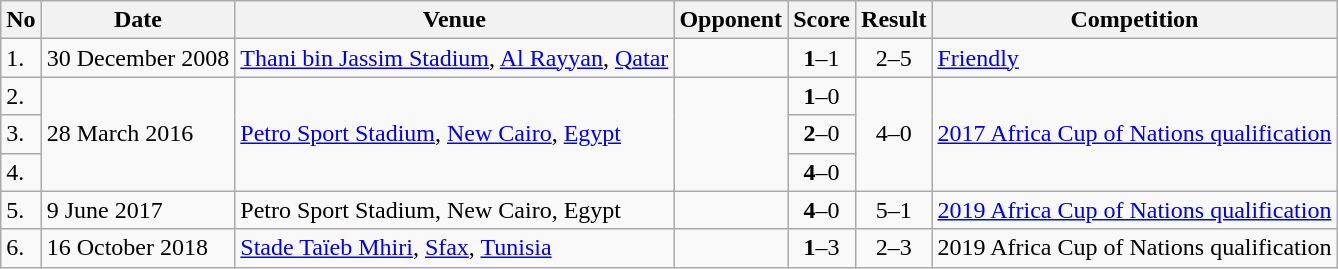<table class="wikitable" style="font-size:100%;">
<tr>
<th>No</th>
<th>Date</th>
<th>Venue</th>
<th>Opponent</th>
<th>Score</th>
<th>Result</th>
<th>Competition</th>
</tr>
<tr>
<td>1.</td>
<td>30 December 2008</td>
<td><a href='#'>Thani bin Jassim Stadium</a>, <a href='#'>Al Rayyan</a>, <a href='#'>Qatar</a></td>
<td></td>
<td align=center><strong>1</strong>–1</td>
<td align=center>2–5</td>
<td><a href='#'>Friendly</a></td>
</tr>
<tr>
<td>2.</td>
<td rowspan="3">28 March 2016</td>
<td rowspan="3"><a href='#'>Petro Sport Stadium</a>, <a href='#'>New Cairo</a>, <a href='#'>Egypt</a></td>
<td rowspan="3"></td>
<td align=center><strong>1</strong>–0</td>
<td rowspan="3" style="text-align:center">4–0</td>
<td rowspan="3"><a href='#'>2017 Africa Cup of Nations qualification</a></td>
</tr>
<tr>
<td>3.</td>
<td align=center><strong>2</strong>–0</td>
</tr>
<tr>
<td>4.</td>
<td align=center><strong>4</strong>–0</td>
</tr>
<tr>
<td>5.</td>
<td>9 June 2017</td>
<td>Petro Sport Stadium, New Cairo, Egypt</td>
<td></td>
<td align=center><strong>4</strong>–0</td>
<td align=center>5–1</td>
<td><a href='#'>2019 Africa Cup of Nations qualification</a></td>
</tr>
<tr>
<td>6.</td>
<td>16 October 2018</td>
<td><a href='#'>Stade Taïeb Mhiri</a>, <a href='#'>Sfax</a>, <a href='#'>Tunisia</a></td>
<td></td>
<td align=center><strong>1</strong>–3</td>
<td align=center>2–3</td>
<td>2019 Africa Cup of Nations qualification</td>
</tr>
</table>
